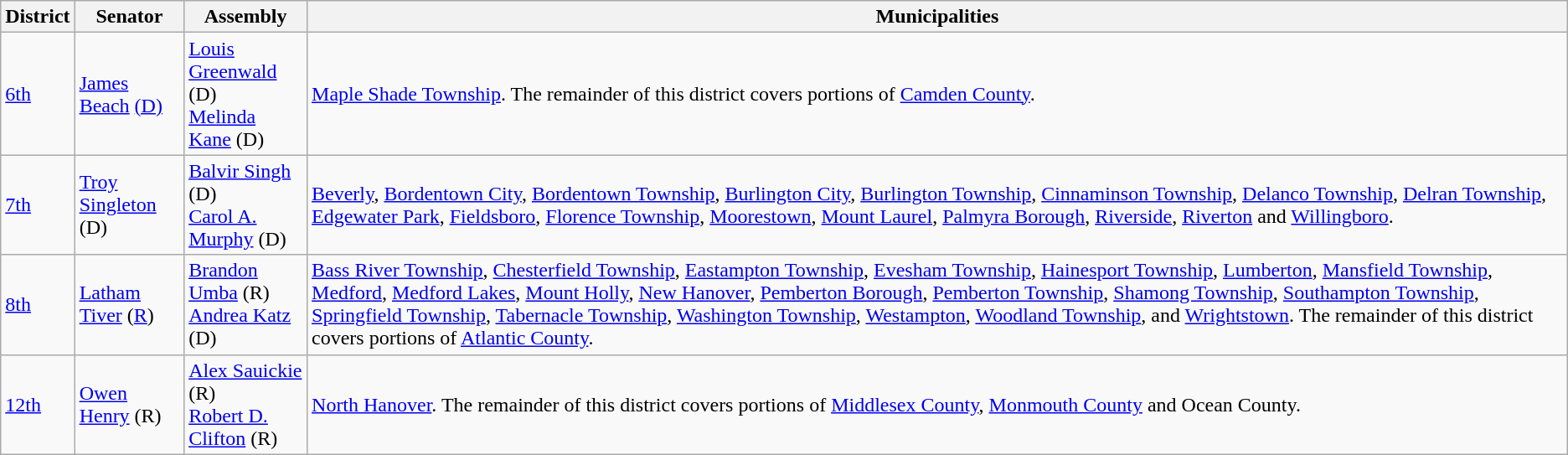<table class="wikitable">
<tr>
<th>District</th>
<th>Senator</th>
<th>Assembly</th>
<th>Municipalities</th>
</tr>
<tr>
<td><a href='#'>6th</a></td>
<td><a href='#'>James Beach</a> <a href='#'>(D)</a></td>
<td><a href='#'>Louis Greenwald</a> (D)<br><a href='#'>Melinda Kane</a> (D)</td>
<td><a href='#'>Maple Shade Township</a>. The remainder of this district covers portions of <a href='#'>Camden County</a>.</td>
</tr>
<tr>
<td><a href='#'>7th</a></td>
<td><a href='#'>Troy Singleton</a> (D)</td>
<td><a href='#'>Balvir Singh</a> (D)<br><a href='#'>Carol A. Murphy</a> (D)</td>
<td><a href='#'>Beverly</a>, <a href='#'>Bordentown City</a>, <a href='#'>Bordentown Township</a>, <a href='#'>Burlington City</a>, <a href='#'>Burlington Township</a>, <a href='#'>Cinnaminson Township</a>, <a href='#'>Delanco Township</a>, <a href='#'>Delran Township</a>, <a href='#'>Edgewater Park</a>, <a href='#'>Fieldsboro</a>, <a href='#'>Florence Township</a>, <a href='#'>Moorestown</a>, <a href='#'>Mount Laurel</a>, <a href='#'>Palmyra Borough</a>, <a href='#'>Riverside</a>, <a href='#'>Riverton</a> and <a href='#'>Willingboro</a>.</td>
</tr>
<tr>
<td><a href='#'>8th</a></td>
<td><a href='#'>Latham Tiver</a> (<a href='#'>R</a>)</td>
<td><a href='#'>Brandon Umba</a> (R)<br><a href='#'>Andrea Katz</a> (D)</td>
<td><a href='#'>Bass River Township</a>, <a href='#'>Chesterfield Township</a>, <a href='#'>Eastampton Township</a>, <a href='#'>Evesham Township</a>, <a href='#'>Hainesport Township</a>, <a href='#'>Lumberton</a>, <a href='#'>Mansfield Township</a>, <a href='#'>Medford</a>, <a href='#'>Medford Lakes</a>, <a href='#'>Mount Holly</a>, <a href='#'>New Hanover</a>, <a href='#'>Pemberton Borough</a>, <a href='#'>Pemberton Township</a>, <a href='#'>Shamong Township</a>, <a href='#'>Southampton Township</a>, <a href='#'>Springfield Township</a>, <a href='#'>Tabernacle Township</a>, <a href='#'>Washington Township</a>, <a href='#'>Westampton</a>, <a href='#'>Woodland Township</a>, and <a href='#'>Wrightstown</a>. The remainder of this district covers portions of <a href='#'>Atlantic County</a>.</td>
</tr>
<tr>
<td><a href='#'>12th</a></td>
<td><a href='#'>Owen Henry</a> (R)</td>
<td><a href='#'>Alex Sauickie</a> (R)<br><a href='#'>Robert D. Clifton</a> (R)</td>
<td><a href='#'>North Hanover</a>. The remainder of this district covers portions of <a href='#'>Middlesex County</a>, <a href='#'>Monmouth County</a> and Ocean County.</td>
</tr>
</table>
